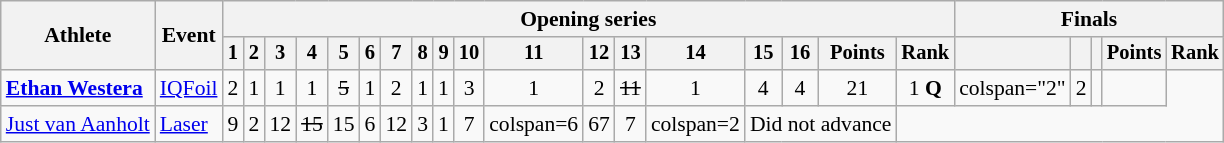<table class=wikitable style=font-size:90%;text-align:center>
<tr>
<th rowspan=2>Athlete</th>
<th rowspan=2>Event</th>
<th colspan=18>Opening series</th>
<th colspan=5>Finals</th>
</tr>
<tr style=font-size:95%>
<th>1</th>
<th>2</th>
<th>3</th>
<th>4</th>
<th>5</th>
<th>6</th>
<th>7</th>
<th>8</th>
<th>9</th>
<th>10</th>
<th>11</th>
<th>12</th>
<th>13</th>
<th>14</th>
<th>15</th>
<th>16</th>
<th>Points</th>
<th>Rank</th>
<th></th>
<th></th>
<th> </th>
<th>Points</th>
<th>Rank</th>
</tr>
<tr>
<td align=left><strong><a href='#'>Ethan Westera</a></strong></td>
<td align=left><a href='#'>IQFoil</a></td>
<td>2</td>
<td>1</td>
<td>1</td>
<td>1</td>
<td><s>5</s></td>
<td>1</td>
<td>2</td>
<td>1</td>
<td>1</td>
<td>3</td>
<td>1</td>
<td>2</td>
<td><s>11<br></s></td>
<td>1</td>
<td>4</td>
<td>4</td>
<td>21</td>
<td>1 <strong>Q</strong></td>
<td>colspan="2" </td>
<td>2</td>
<td></td>
<td></td>
</tr>
<tr>
<td align=left><a href='#'>Just van Aanholt</a></td>
<td align=left><a href='#'>Laser</a></td>
<td>9</td>
<td>2</td>
<td>12</td>
<td><s>15</s></td>
<td>15</td>
<td>6</td>
<td>12</td>
<td>3</td>
<td>1</td>
<td>7</td>
<td>colspan=6 </td>
<td>67</td>
<td>7</td>
<td>colspan=2 </td>
<td colspan=3>Did not advance</td>
</tr>
</table>
